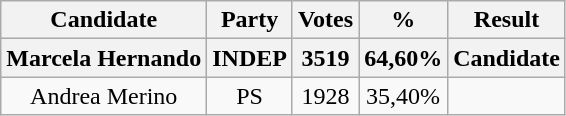<table class="wikitable" style="text-align:center;">
<tr>
<th>Candidate</th>
<th>Party</th>
<th>Votes</th>
<th>%</th>
<th>Result</th>
</tr>
<tr>
<th>Marcela Hernando</th>
<th>INDEP</th>
<th>3519</th>
<th>64,60%</th>
<th>Candidate</th>
</tr>
<tr>
<td>Andrea Merino</td>
<td>PS</td>
<td>1928</td>
<td>35,40%</td>
<td></td>
</tr>
</table>
